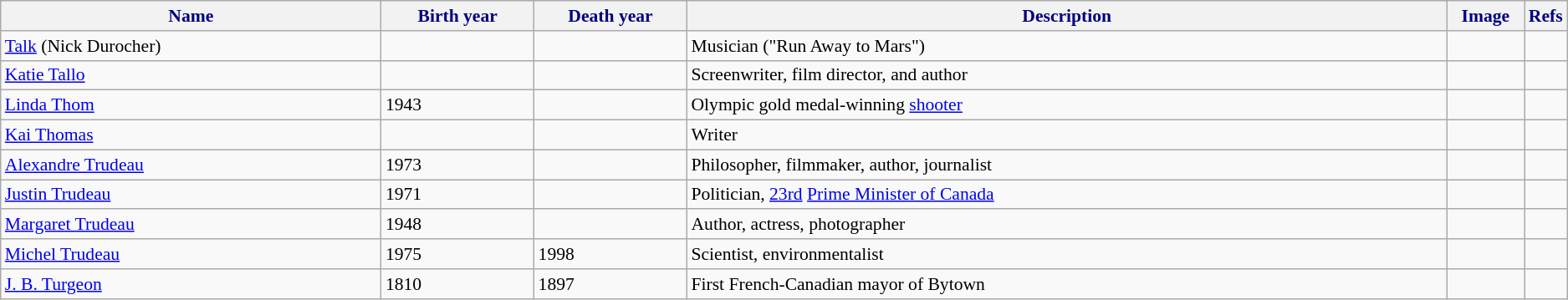<table class="wikitable" style="font-size:90%;">
<tr>
<th style="background-color:#f2f2f2; color: #000080" width="25%">Name</th>
<th style="background-color:#f2f2f2; color: #000080" width="10%">Birth year</th>
<th style="background-color:#f2f2f2; color: #000080" width="10%">Death year</th>
<th style="background-color:#f2f2f2; color: #000080" width="50%">Description</th>
<th style="background-color:#f2f2f2; color: #000080" width="5%">Image</th>
<th style="background-color:#f2f2f2; color: #000080" width="5%">Refs</th>
</tr>
<tr>
<td><a href='#'>Talk</a> (Nick Durocher)</td>
<td></td>
<td></td>
<td>Musician ("Run Away to Mars")</td>
<td></td>
<td></td>
</tr>
<tr>
<td><a href='#'>Katie Tallo</a></td>
<td></td>
<td></td>
<td>Screenwriter, film director, and author</td>
<td></td>
<td></td>
</tr>
<tr>
<td><a href='#'>Linda Thom</a></td>
<td>1943</td>
<td></td>
<td>Olympic gold medal-winning <a href='#'>shooter</a></td>
<td></td>
<td></td>
</tr>
<tr>
<td><a href='#'>Kai Thomas</a></td>
<td></td>
<td></td>
<td>Writer</td>
<td></td>
<td></td>
</tr>
<tr>
<td><a href='#'>Alexandre Trudeau</a></td>
<td>1973</td>
<td></td>
<td>Philosopher, filmmaker, author, journalist</td>
<td></td>
<td></td>
</tr>
<tr>
<td><a href='#'>Justin Trudeau</a></td>
<td>1971</td>
<td></td>
<td>Politician, <a href='#'>23rd</a> <a href='#'>Prime Minister of Canada</a></td>
<td></td>
<td></td>
</tr>
<tr>
<td><a href='#'>Margaret Trudeau</a></td>
<td>1948</td>
<td></td>
<td>Author, actress, photographer</td>
<td></td>
<td></td>
</tr>
<tr>
<td><a href='#'>Michel Trudeau</a></td>
<td>1975</td>
<td>1998</td>
<td>Scientist, environmentalist</td>
<td></td>
<td></td>
</tr>
<tr>
<td><a href='#'>J. B. Turgeon</a></td>
<td>1810</td>
<td>1897</td>
<td>First French-Canadian mayor of Bytown</td>
<td></td>
<td></td>
</tr>
</table>
